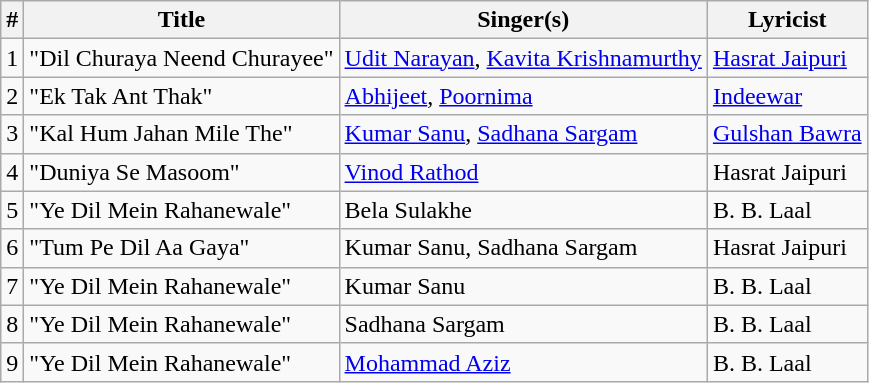<table class="wikitable">
<tr>
<th>#</th>
<th>Title</th>
<th>Singer(s)</th>
<th>Lyricist</th>
</tr>
<tr>
<td>1</td>
<td>"Dil Churaya Neend Churayee"</td>
<td><a href='#'>Udit Narayan</a>, <a href='#'>Kavita Krishnamurthy</a></td>
<td><a href='#'>Hasrat Jaipuri</a></td>
</tr>
<tr>
<td>2</td>
<td>"Ek Tak Ant Thak"</td>
<td><a href='#'>Abhijeet</a>, <a href='#'>Poornima</a></td>
<td><a href='#'>Indeewar</a></td>
</tr>
<tr>
<td>3</td>
<td>"Kal Hum Jahan Mile The"</td>
<td><a href='#'>Kumar Sanu</a>, <a href='#'>Sadhana Sargam</a></td>
<td><a href='#'>Gulshan Bawra</a></td>
</tr>
<tr>
<td>4</td>
<td>"Duniya Se Masoom"</td>
<td><a href='#'>Vinod Rathod</a></td>
<td>Hasrat Jaipuri</td>
</tr>
<tr>
<td>5</td>
<td>"Ye Dil Mein Rahanewale"</td>
<td>Bela Sulakhe</td>
<td>B. B. Laal</td>
</tr>
<tr>
<td>6</td>
<td>"Tum Pe Dil Aa Gaya"</td>
<td>Kumar Sanu, Sadhana Sargam</td>
<td>Hasrat Jaipuri</td>
</tr>
<tr>
<td>7</td>
<td>"Ye Dil Mein Rahanewale"</td>
<td>Kumar Sanu</td>
<td>B. B. Laal</td>
</tr>
<tr>
<td>8</td>
<td>"Ye Dil Mein Rahanewale"</td>
<td>Sadhana Sargam</td>
<td>B. B. Laal</td>
</tr>
<tr>
<td>9</td>
<td>"Ye Dil Mein Rahanewale"</td>
<td><a href='#'>Mohammad Aziz</a></td>
<td>B. B. Laal</td>
</tr>
</table>
